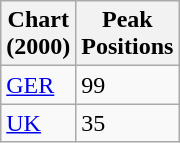<table class="wikitable sortable plainrowheaders">
<tr>
<th scope="col">Chart<br>(2000)</th>
<th scope="col">Peak<br>Positions</th>
</tr>
<tr>
<td><a href='#'>GER</a></td>
<td>99</td>
</tr>
<tr>
<td><a href='#'>UK</a></td>
<td>35</td>
</tr>
</table>
